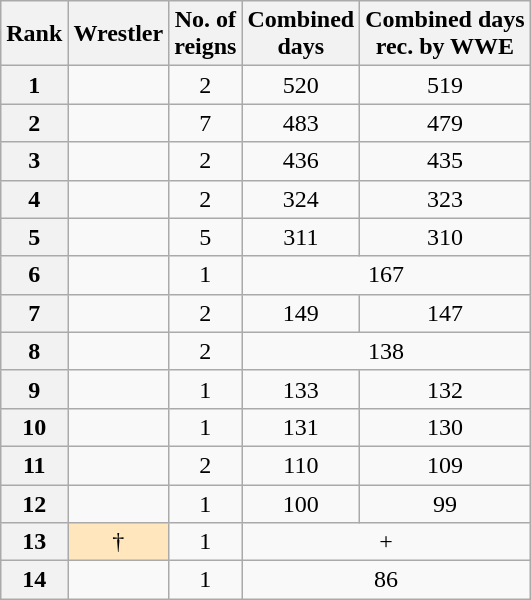<table class="wikitable sortable" style="text-align: center">
<tr>
<th>Rank</th>
<th>Wrestler</th>
<th data-sort-type="number">No. of<br>reigns</th>
<th data-sort-type="number">Combined<br>days</th>
<th data-sort-type="number">Combined days<br>rec. by WWE</th>
</tr>
<tr>
<th>1</th>
<td></td>
<td>2</td>
<td>520</td>
<td>519</td>
</tr>
<tr>
<th>2</th>
<td></td>
<td>7</td>
<td>483</td>
<td>479</td>
</tr>
<tr>
<th>3</th>
<td></td>
<td>2</td>
<td>436</td>
<td>435</td>
</tr>
<tr>
<th>4</th>
<td></td>
<td>2</td>
<td>324</td>
<td>323</td>
</tr>
<tr>
<th>5</th>
<td></td>
<td>5</td>
<td>311</td>
<td>310</td>
</tr>
<tr>
<th>6</th>
<td></td>
<td>1</td>
<td colspan="2">167</td>
</tr>
<tr>
<th>7</th>
<td></td>
<td>2</td>
<td>149</td>
<td>147</td>
</tr>
<tr>
<th>8</th>
<td></td>
<td>2</td>
<td colspan="2">138</td>
</tr>
<tr>
<th>9</th>
<td></td>
<td>1</td>
<td>133</td>
<td>132</td>
</tr>
<tr>
<th>10</th>
<td></td>
<td>1</td>
<td>131</td>
<td>130</td>
</tr>
<tr>
<th>11</th>
<td></td>
<td>2</td>
<td>110</td>
<td>109</td>
</tr>
<tr>
<th>12</th>
<td></td>
<td>1</td>
<td>100</td>
<td>99</td>
</tr>
<tr>
<th>13</th>
<td style="background-color: #ffe6bd"> †</td>
<td>1</td>
<td colspan=2>+</td>
</tr>
<tr>
<th>14</th>
<td></td>
<td>1</td>
<td colspan=2>86</td>
</tr>
</table>
